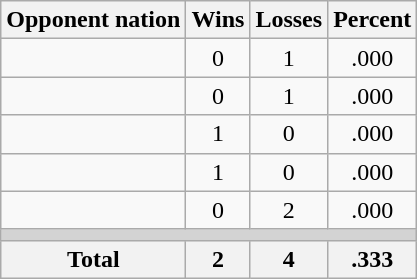<table class=wikitable>
<tr>
<th>Opponent nation</th>
<th>Wins</th>
<th>Losses</th>
<th>Percent</th>
</tr>
<tr align=center>
<td align=left></td>
<td>0</td>
<td>1</td>
<td>.000</td>
</tr>
<tr align=center>
<td align=left></td>
<td>0</td>
<td>1</td>
<td>.000</td>
</tr>
<tr align=center>
<td align=left></td>
<td>1</td>
<td>0</td>
<td>.000</td>
</tr>
<tr align=center>
<td align=left></td>
<td>1</td>
<td>0</td>
<td>.000</td>
</tr>
<tr align=center>
<td align=left></td>
<td>0</td>
<td>2</td>
<td>.000</td>
</tr>
<tr>
<td colspan=4 bgcolor=lightgray></td>
</tr>
<tr>
<th>Total</th>
<th>2</th>
<th>4</th>
<th>.333</th>
</tr>
</table>
